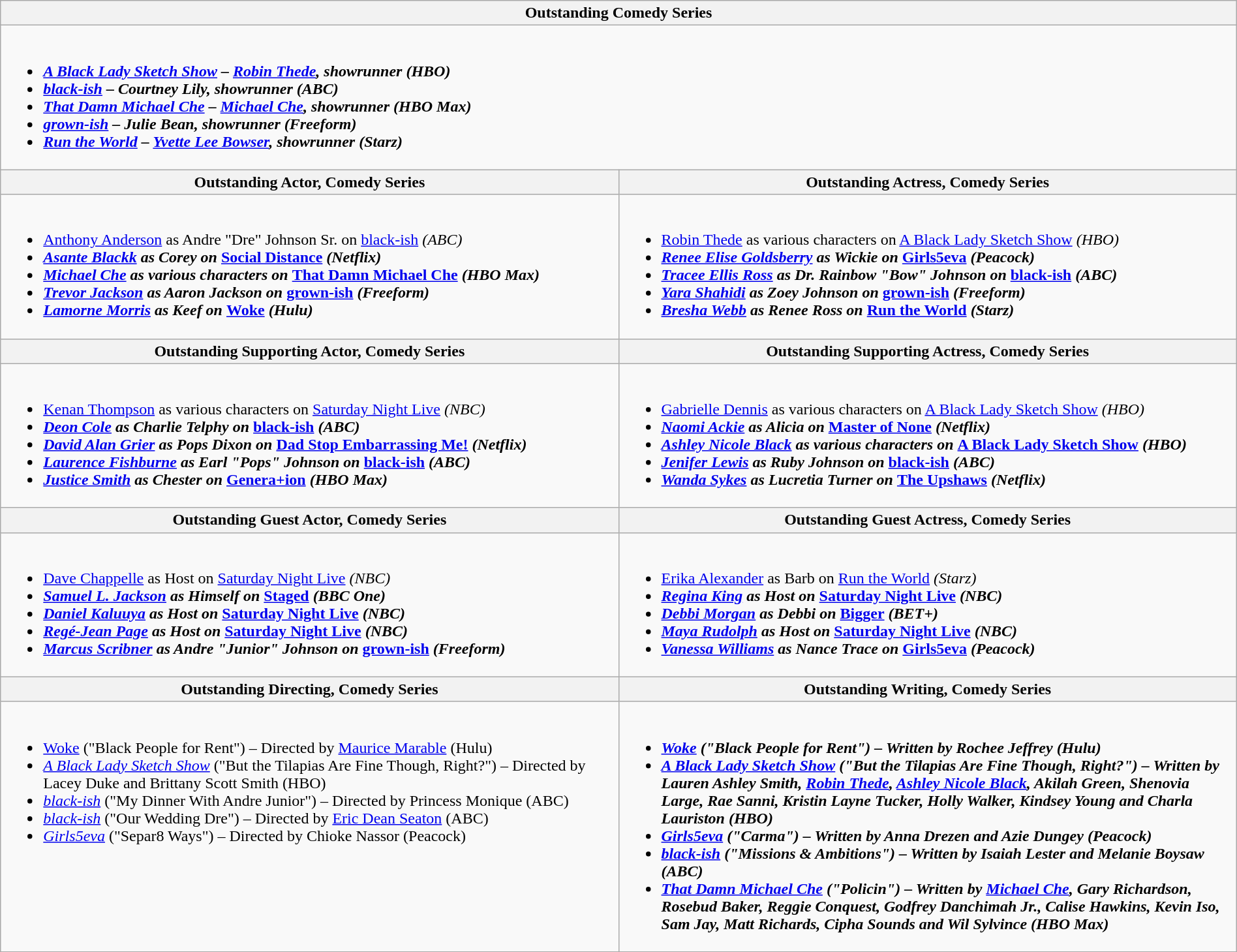<table class=wikitable width="100%">
<tr>
<th width="50%" colspan="2">Outstanding Comedy Series</th>
</tr>
<tr>
<td valign="top" colspan="2"><br><ul><li><strong><em><a href='#'>A Black Lady Sketch Show</a><em> – <a href='#'>Robin Thede</a>, showrunner (HBO)<strong></li><li></em><a href='#'>black-ish</a><em> – Courtney Lily, showrunner (ABC)</li><li></em><a href='#'>That Damn Michael Che</a><em> – <a href='#'>Michael Che</a>, showrunner (HBO Max)</li><li></em><a href='#'>grown-ish</a><em> – Julie Bean, showrunner (Freeform)</li><li></em><a href='#'>Run the World</a><em> – <a href='#'>Yvette Lee Bowser</a>, showrunner (Starz)</li></ul></td>
</tr>
<tr>
<th width="50%">Outstanding Actor, Comedy Series</th>
<th width="50%">Outstanding Actress, Comedy Series</th>
</tr>
<tr>
<td valign="top"><br><ul><li></strong><a href='#'>Anthony Anderson</a> as Andre "Dre" Johnson Sr. on </em><a href='#'>black-ish</a><em> (ABC)<strong></li><li><a href='#'>Asante Blackk</a> as Corey on </em><a href='#'>Social Distance</a><em> (Netflix)</li><li><a href='#'>Michael Che</a> as various characters on </em><a href='#'>That Damn Michael Che</a><em> (HBO Max)</li><li><a href='#'>Trevor Jackson</a> as Aaron Jackson on </em><a href='#'>grown-ish</a><em> (Freeform)</li><li><a href='#'>Lamorne Morris</a> as Keef on </em><a href='#'>Woke</a><em> (Hulu)</li></ul></td>
<td valign="top"><br><ul><li></strong><a href='#'>Robin Thede</a> as various characters on </em><a href='#'>A Black Lady Sketch Show</a><em> (HBO)<strong></li><li><a href='#'>Renee Elise Goldsberry</a> as Wickie on </em><a href='#'>Girls5eva</a><em> (Peacock)</li><li><a href='#'>Tracee Ellis Ross</a> as Dr. Rainbow "Bow" Johnson on </em><a href='#'>black-ish</a><em> (ABC)</li><li><a href='#'>Yara Shahidi</a> as Zoey Johnson on </em><a href='#'>grown-ish</a><em> (Freeform)</li><li><a href='#'>Bresha Webb</a> as Renee Ross on </em><a href='#'>Run the World</a><em> (Starz)</li></ul></td>
</tr>
<tr>
<th width="50%">Outstanding Supporting Actor, Comedy Series</th>
<th width="50%">Outstanding Supporting Actress, Comedy Series</th>
</tr>
<tr>
<td valign="top"><br><ul><li></strong><a href='#'>Kenan Thompson</a> as various characters on </em><a href='#'>Saturday Night Live</a><em> (NBC)<strong></li><li><a href='#'>Deon Cole</a> as Charlie Telphy on </em><a href='#'>black-ish</a><em> (ABC)</li><li><a href='#'>David Alan Grier</a> as Pops Dixon on </em><a href='#'>Dad Stop Embarrassing Me!</a><em> (Netflix)</li><li><a href='#'>Laurence Fishburne</a> as Earl "Pops" Johnson on </em><a href='#'>black-ish</a><em> (ABC)</li><li><a href='#'>Justice Smith</a> as Chester on </em><a href='#'>Genera+ion</a><em> (HBO Max)</li></ul></td>
<td valign="top"><br><ul><li></strong><a href='#'>Gabrielle Dennis</a> as various characters on </em><a href='#'>A Black Lady Sketch Show</a><em> (HBO)<strong></li><li><a href='#'>Naomi Ackie</a> as Alicia on </em><a href='#'>Master of None</a><em> (Netflix)</li><li><a href='#'>Ashley Nicole Black</a> as various characters on </em><a href='#'>A Black Lady Sketch Show</a><em> (HBO)</li><li><a href='#'>Jenifer Lewis</a> as Ruby Johnson on </em><a href='#'>black-ish</a><em> (ABC)</li><li><a href='#'>Wanda Sykes</a> as Lucretia Turner on </em><a href='#'>The Upshaws</a><em> (Netflix)</li></ul></td>
</tr>
<tr>
<th width="50%">Outstanding Guest Actor, Comedy Series</th>
<th width="50%">Outstanding Guest Actress, Comedy Series</th>
</tr>
<tr>
<td valign="top"><br><ul><li></strong><a href='#'>Dave Chappelle</a> as Host on </em><a href='#'>Saturday Night Live</a><em> (NBC)<strong></li><li><a href='#'>Samuel L. Jackson</a> as Himself on </em><a href='#'>Staged</a><em> (BBC One)</li><li><a href='#'>Daniel Kaluuya</a> as Host on </em><a href='#'>Saturday Night Live</a><em> (NBC)</li><li><a href='#'>Regé-Jean Page</a> as Host on </em><a href='#'>Saturday Night Live</a><em> (NBC)</li><li><a href='#'>Marcus Scribner</a> as Andre "Junior" Johnson on </em><a href='#'>grown-ish</a><em> (Freeform)</li></ul></td>
<td valign="top"><br><ul><li></strong><a href='#'>Erika Alexander</a> as Barb on </em><a href='#'>Run the World</a><em> (Starz)<strong></li><li><a href='#'>Regina King</a> as Host on </em><a href='#'>Saturday Night Live</a><em> (NBC)</li><li><a href='#'>Debbi Morgan</a> as Debbi on </em><a href='#'>Bigger</a><em> (BET+)</li><li><a href='#'>Maya Rudolph</a> as Host on </em><a href='#'>Saturday Night Live</a><em> (NBC)</li><li><a href='#'>Vanessa Williams</a> as Nance Trace on </em><a href='#'>Girls5eva</a><em> (Peacock)</li></ul></td>
</tr>
<tr>
<th width="50%">Outstanding Directing, Comedy Series</th>
<th width="50%">Outstanding Writing, Comedy Series</th>
</tr>
<tr>
<td valign="top"><br><ul><li></em></strong><a href='#'>Woke</a></em> ("Black People for Rent") – Directed by <a href='#'>Maurice Marable</a> (Hulu)</strong></li><li><em><a href='#'>A Black Lady Sketch Show</a></em> ("But the Tilapias Are Fine Though, Right?") – Directed by Lacey Duke and Brittany Scott Smith (HBO)</li><li><em><a href='#'>black-ish</a></em> ("My Dinner With Andre Junior") – Directed by Princess Monique (ABC)</li><li><em><a href='#'>black-ish</a></em> ("Our Wedding Dre") – Directed by <a href='#'>Eric Dean Seaton</a> (ABC)</li><li><em><a href='#'>Girls5eva</a></em> ("Separ8 Ways") – Directed by Chioke Nassor (Peacock)</li></ul></td>
<td valign="top"><br><ul><li><strong><em><a href='#'>Woke</a><em> ("Black People for Rent") – Written by Rochee Jeffrey (Hulu)<strong></li><li></em><a href='#'>A Black Lady Sketch Show</a><em> ("But the Tilapias Are Fine Though, Right?") – Written by Lauren Ashley Smith, <a href='#'>Robin Thede</a>, <a href='#'>Ashley Nicole Black</a>, Akilah Green, Shenovia Large, Rae Sanni, Kristin Layne Tucker, Holly Walker, Kindsey Young and Charla Lauriston (HBO)</li><li></em><a href='#'>Girls5eva</a><em> ("Carma") – Written by Anna Drezen and Azie Dungey (Peacock)</li><li></em><a href='#'>black-ish</a><em> ("Missions & Ambitions") – Written by Isaiah Lester and Melanie Boysaw (ABC)</li><li></em><a href='#'>That Damn Michael Che</a><em> ("Policin") – Written by <a href='#'>Michael Che</a>, Gary Richardson, Rosebud Baker, Reggie Conquest, Godfrey Danchimah Jr., Calise Hawkins, Kevin Iso, Sam Jay, Matt Richards, Cipha Sounds and Wil Sylvince (HBO Max)</li></ul></td>
</tr>
<tr>
</tr>
</table>
